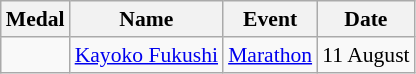<table class="wikitable" style="font-size:90%">
<tr>
<th>Medal</th>
<th>Name</th>
<th>Event</th>
<th>Date</th>
</tr>
<tr>
<td></td>
<td><a href='#'>Kayoko Fukushi</a></td>
<td><a href='#'>Marathon</a></td>
<td>11 August</td>
</tr>
</table>
